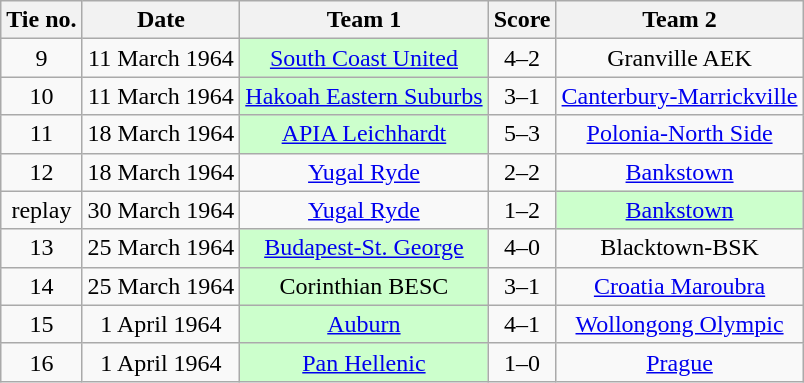<table class="wikitable" style="text-align:center">
<tr>
<th>Tie no.</th>
<th>Date</th>
<th>Team 1 </th>
<th>Score</th>
<th>Team 2 </th>
</tr>
<tr>
<td>9</td>
<td>11 March 1964</td>
<td bgcolor=#CFC><a href='#'>South Coast United</a> </td>
<td align=center>4–2</td>
<td>Granville AEK </td>
</tr>
<tr>
<td>10</td>
<td>11 March 1964</td>
<td bgcolor=#cfc><a href='#'>Hakoah Eastern Suburbs</a>  </td>
<td align=center>3–1</td>
<td><a href='#'>Canterbury-Marrickville</a> </td>
</tr>
<tr>
<td>11</td>
<td>18 March 1964</td>
<td bgcolor=#CFC><a href='#'>APIA Leichhardt</a> </td>
<td align=center>5–3</td>
<td><a href='#'>Polonia-North Side</a> </td>
</tr>
<tr>
<td>12</td>
<td>18 March 1964</td>
<td><a href='#'>Yugal Ryde</a> </td>
<td align=center>2–2</td>
<td><a href='#'>Bankstown</a> </td>
</tr>
<tr>
<td>replay</td>
<td>30 March 1964</td>
<td><a href='#'>Yugal Ryde</a> </td>
<td align=center>1–2</td>
<td bgcolor=#cfc><a href='#'>Bankstown</a> </td>
</tr>
<tr>
<td>13</td>
<td>25 March 1964</td>
<td bgcolor=#cfc><a href='#'>Budapest-St. George</a> </td>
<td align=center>4–0</td>
<td>Blacktown-BSK </td>
</tr>
<tr>
<td>14</td>
<td>25 March 1964</td>
<td bgcolor=#cfc>Corinthian BESC </td>
<td align=center>3–1</td>
<td><a href='#'>Croatia Maroubra</a> </td>
</tr>
<tr>
<td>15</td>
<td>1 April 1964</td>
<td bgcolor=#cfc><a href='#'>Auburn</a> </td>
<td align=center>4–1</td>
<td><a href='#'>Wollongong Olympic</a> </td>
</tr>
<tr>
<td>16</td>
<td>1 April 1964</td>
<td bgcolor=#cfc><a href='#'>Pan Hellenic</a> </td>
<td align=center>1–0</td>
<td><a href='#'>Prague</a> </td>
</tr>
</table>
